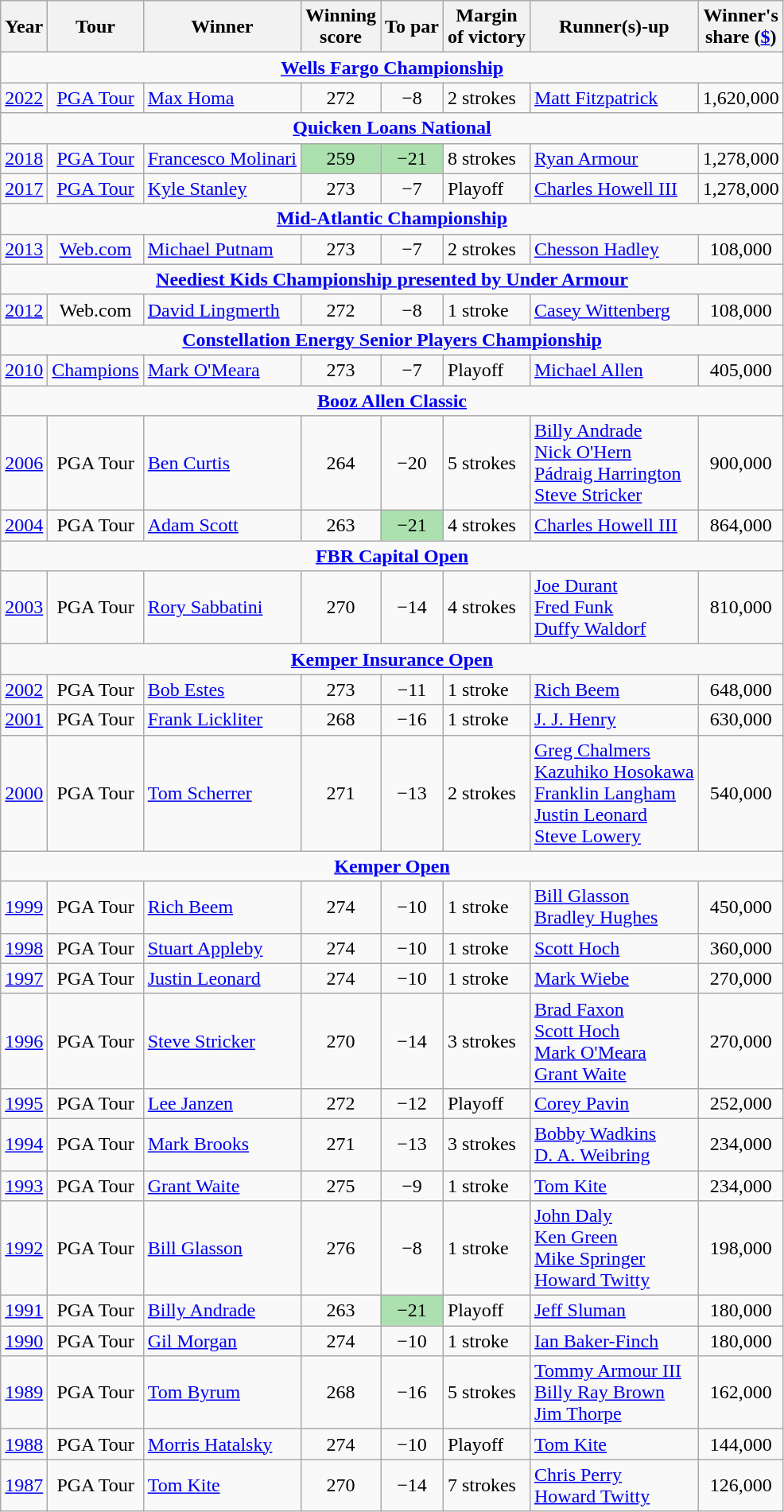<table class="wikitable">
<tr>
<th>Year</th>
<th>Tour</th>
<th>Winner</th>
<th>Winning<br>score</th>
<th>To par</th>
<th>Margin<br>of victory</th>
<th>Runner(s)-up</th>
<th>Winner's<br>share (<a href='#'>$</a>)</th>
</tr>
<tr>
<td colspan="8" align="center"><strong><a href='#'>Wells Fargo Championship</a></strong></td>
</tr>
<tr>
<td><a href='#'>2022</a></td>
<td align=center><a href='#'>PGA Tour</a></td>
<td> <a href='#'>Max Homa</a></td>
<td align="center">272</td>
<td align="center">−8</td>
<td>2 strokes</td>
<td> <a href='#'>Matt Fitzpatrick</a></td>
<td>1,620,000</td>
</tr>
<tr>
<td colspan="8" align="center"><strong><a href='#'>Quicken Loans National</a></strong></td>
</tr>
<tr>
<td><a href='#'>2018</a></td>
<td align=center><a href='#'>PGA Tour</a></td>
<td> <a href='#'>Francesco Molinari</a></td>
<td style="text-align: center; background: #ACE1AF">259</td>
<td style="text-align: center; background: #ACE1AF">−21</td>
<td>8 strokes</td>
<td> <a href='#'>Ryan Armour</a></td>
<td>1,278,000</td>
</tr>
<tr>
<td><a href='#'>2017</a></td>
<td align=center><a href='#'>PGA Tour</a></td>
<td> <a href='#'>Kyle Stanley</a></td>
<td align="center">273</td>
<td align="center">−7</td>
<td>Playoff</td>
<td> <a href='#'>Charles Howell III</a></td>
<td>1,278,000</td>
</tr>
<tr>
<td colspan="8" align="center"><strong><a href='#'>Mid-Atlantic Championship</a></strong></td>
</tr>
<tr>
<td align="center"><a href='#'>2013</a></td>
<td align="center"><a href='#'>Web.com</a></td>
<td> <a href='#'>Michael Putnam</a></td>
<td align="center">273</td>
<td align="center">−7</td>
<td>2 strokes</td>
<td> <a href='#'>Chesson Hadley</a></td>
<td align=center>108,000</td>
</tr>
<tr>
<td colspan="8" align="center"><a href='#'><strong>Neediest Kids Championship presented by Under Armour</strong></a></td>
</tr>
<tr>
<td align="center"><a href='#'>2012</a></td>
<td align="center">Web.com</td>
<td> <a href='#'>David Lingmerth</a></td>
<td align="center">272</td>
<td align="center">−8</td>
<td>1 stroke</td>
<td> <a href='#'>Casey Wittenberg</a></td>
<td align=center>108,000</td>
</tr>
<tr>
<td colspan="8" align="center"><strong><a href='#'>Constellation Energy Senior Players Championship</a></strong></td>
</tr>
<tr>
<td align="center"><a href='#'>2010</a></td>
<td align="center"><a href='#'>Champions</a></td>
<td> <a href='#'>Mark O'Meara</a></td>
<td align="center">273</td>
<td align="center">−7</td>
<td>Playoff</td>
<td> <a href='#'>Michael Allen</a></td>
<td align=center>405,000</td>
</tr>
<tr>
<td colspan="8" align="center"><strong><a href='#'>Booz Allen Classic</a></strong></td>
</tr>
<tr>
<td align="center"><a href='#'>2006</a></td>
<td align="center">PGA Tour</td>
<td> <a href='#'>Ben Curtis</a></td>
<td align="center">264</td>
<td align="center">−20</td>
<td>5 strokes</td>
<td> <a href='#'>Billy Andrade</a><br> <a href='#'>Nick O'Hern</a><br> <a href='#'>Pádraig Harrington</a><br> <a href='#'>Steve Stricker</a></td>
<td align=center>900,000</td>
</tr>
<tr>
<td align="center"><a href='#'>2004</a></td>
<td align="center">PGA Tour</td>
<td> <a href='#'>Adam Scott</a></td>
<td align=center>263</td>
<td style="text-align: center; background: #ACE1AF">−21</td>
<td>4 strokes</td>
<td> <a href='#'>Charles Howell III</a></td>
<td align=center>864,000</td>
</tr>
<tr>
<td colspan="8" align="center"><strong><a href='#'>FBR Capital Open</a></strong></td>
</tr>
<tr>
<td align="center"><a href='#'>2003</a></td>
<td align="center">PGA Tour</td>
<td> <a href='#'>Rory Sabbatini</a></td>
<td align="center">270</td>
<td align="center">−14</td>
<td>4 strokes</td>
<td> <a href='#'>Joe Durant</a><br> <a href='#'>Fred Funk</a><br> <a href='#'>Duffy Waldorf</a></td>
<td align=center>810,000</td>
</tr>
<tr>
<td colspan="8" align="center"><strong><a href='#'>Kemper Insurance Open</a></strong></td>
</tr>
<tr>
<td align="center"><a href='#'>2002</a></td>
<td align="center">PGA Tour</td>
<td> <a href='#'>Bob Estes</a></td>
<td align="center">273</td>
<td align="center">−11</td>
<td>1 stroke</td>
<td> <a href='#'>Rich Beem</a></td>
<td align=center>648,000</td>
</tr>
<tr>
<td align="center"><a href='#'>2001</a></td>
<td align="center">PGA Tour</td>
<td> <a href='#'>Frank Lickliter</a></td>
<td align="center">268</td>
<td align="center">−16</td>
<td>1 stroke</td>
<td> <a href='#'>J. J. Henry</a></td>
<td align=center>630,000</td>
</tr>
<tr>
<td align="center"><a href='#'>2000</a></td>
<td align="center">PGA Tour</td>
<td> <a href='#'>Tom Scherrer</a></td>
<td align="center">271</td>
<td align="center">−13</td>
<td>2 strokes</td>
<td> <a href='#'>Greg Chalmers</a><br> <a href='#'>Kazuhiko Hosokawa</a><br> <a href='#'>Franklin Langham</a><br> <a href='#'>Justin Leonard</a><br> <a href='#'>Steve Lowery</a></td>
<td align=center>540,000</td>
</tr>
<tr>
<td colspan="8" align="center"><strong><a href='#'>Kemper Open</a></strong></td>
</tr>
<tr>
<td align="center"><a href='#'>1999</a></td>
<td align="center">PGA Tour</td>
<td> <a href='#'>Rich Beem</a></td>
<td align="center">274</td>
<td align="center">−10</td>
<td>1 stroke</td>
<td> <a href='#'>Bill Glasson</a><br> <a href='#'>Bradley Hughes</a></td>
<td align=center>450,000</td>
</tr>
<tr>
<td align="center"><a href='#'>1998</a></td>
<td align="center">PGA Tour</td>
<td> <a href='#'>Stuart Appleby</a></td>
<td align="center">274</td>
<td align="center">−10</td>
<td>1 stroke</td>
<td> <a href='#'>Scott Hoch</a></td>
<td align=center>360,000</td>
</tr>
<tr>
<td align="center"><a href='#'>1997</a></td>
<td align="center">PGA Tour</td>
<td> <a href='#'>Justin Leonard</a></td>
<td align="center">274</td>
<td align="center">−10</td>
<td>1 stroke</td>
<td> <a href='#'>Mark Wiebe</a></td>
<td align=center>270,000</td>
</tr>
<tr>
<td align="center"><a href='#'>1996</a></td>
<td align="center">PGA Tour</td>
<td> <a href='#'>Steve Stricker</a></td>
<td align="center">270</td>
<td align="center">−14</td>
<td>3 strokes</td>
<td> <a href='#'>Brad Faxon</a><br> <a href='#'>Scott Hoch</a><br> <a href='#'>Mark O'Meara</a><br> <a href='#'>Grant Waite</a></td>
<td align=center>270,000</td>
</tr>
<tr>
<td align="center"><a href='#'>1995</a></td>
<td align="center">PGA Tour</td>
<td> <a href='#'>Lee Janzen</a></td>
<td align="center">272</td>
<td align="center">−12</td>
<td>Playoff</td>
<td> <a href='#'>Corey Pavin</a></td>
<td align=center>252,000</td>
</tr>
<tr>
<td align="center"><a href='#'>1994</a></td>
<td align="center">PGA Tour</td>
<td> <a href='#'>Mark Brooks</a></td>
<td align="center">271</td>
<td align="center">−13</td>
<td>3 strokes</td>
<td> <a href='#'>Bobby Wadkins</a><br> <a href='#'>D. A. Weibring</a></td>
<td align=center>234,000</td>
</tr>
<tr>
<td align="center"><a href='#'>1993</a></td>
<td align="center">PGA Tour</td>
<td> <a href='#'>Grant Waite</a></td>
<td align="center">275</td>
<td align="center">−9</td>
<td>1 stroke</td>
<td> <a href='#'>Tom Kite</a></td>
<td align=center>234,000</td>
</tr>
<tr>
<td align="center"><a href='#'>1992</a></td>
<td align="center">PGA Tour</td>
<td> <a href='#'>Bill Glasson</a></td>
<td align="center">276</td>
<td align="center">−8</td>
<td>1 stroke</td>
<td> <a href='#'>John Daly</a><br> <a href='#'>Ken Green</a><br> <a href='#'>Mike Springer</a><br> <a href='#'>Howard Twitty</a></td>
<td align=center>198,000</td>
</tr>
<tr>
<td align="center"><a href='#'>1991</a></td>
<td align="center">PGA Tour</td>
<td> <a href='#'>Billy Andrade</a></td>
<td align=center>263</td>
<td style="text-align: center; background: #ACE1AF">−21</td>
<td>Playoff</td>
<td> <a href='#'>Jeff Sluman</a></td>
<td align=center>180,000</td>
</tr>
<tr>
<td align="center"><a href='#'>1990</a></td>
<td align="center">PGA Tour</td>
<td> <a href='#'>Gil Morgan</a></td>
<td align="center">274</td>
<td align="center">−10</td>
<td>1 stroke</td>
<td> <a href='#'>Ian Baker-Finch</a></td>
<td align=center>180,000</td>
</tr>
<tr>
<td align="center"><a href='#'>1989</a></td>
<td align="center">PGA Tour</td>
<td> <a href='#'>Tom Byrum</a></td>
<td align="center">268</td>
<td align="center">−16</td>
<td>5 strokes</td>
<td> <a href='#'>Tommy Armour III</a><br> <a href='#'>Billy Ray Brown</a><br> <a href='#'>Jim Thorpe</a></td>
<td align=center>162,000</td>
</tr>
<tr>
<td align="center"><a href='#'>1988</a></td>
<td align="center">PGA Tour</td>
<td> <a href='#'>Morris Hatalsky</a></td>
<td align="center">274</td>
<td align="center">−10</td>
<td>Playoff</td>
<td> <a href='#'>Tom Kite</a></td>
<td align=center>144,000</td>
</tr>
<tr>
<td align="center"><a href='#'>1987</a></td>
<td align="center">PGA Tour</td>
<td> <a href='#'>Tom Kite</a></td>
<td align="center">270</td>
<td align="center">−14</td>
<td>7 strokes</td>
<td> <a href='#'>Chris Perry</a><br> <a href='#'>Howard Twitty</a></td>
<td align=center>126,000</td>
</tr>
</table>
